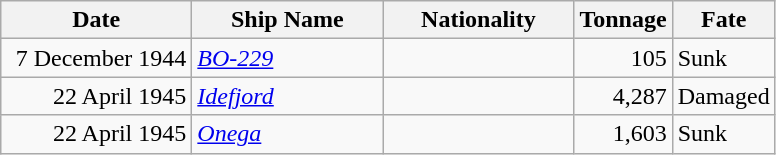<table class="wikitable sortable">
<tr>
<th width="120px">Date</th>
<th width="120px">Ship Name</th>
<th width="120px">Nationality</th>
<th width="25px">Tonnage</th>
<th width="50px">Fate</th>
</tr>
<tr>
<td align="right">7 December 1944</td>
<td align="left"><a href='#'><em>BO-229</em></a></td>
<td align="left"></td>
<td align="right">105</td>
<td align="left">Sunk</td>
</tr>
<tr>
<td align="right">22 April 1945</td>
<td align="left"><a href='#'><em>Idefjord</em></a></td>
<td align="left"></td>
<td align="right">4,287</td>
<td align="left">Damaged</td>
</tr>
<tr>
<td align="right">22 April 1945</td>
<td align="left"><a href='#'><em>Onega</em></a></td>
<td align="left"></td>
<td align="right">1,603</td>
<td align="left">Sunk</td>
</tr>
</table>
